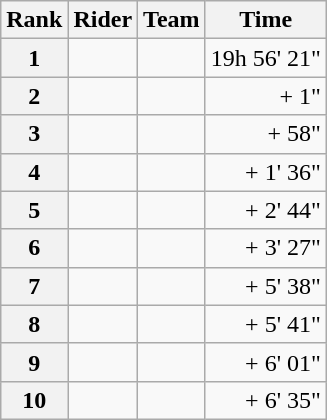<table class="wikitable" margin-bottom:0;">
<tr>
<th scope="col">Rank</th>
<th scope="col">Rider</th>
<th scope="col">Team</th>
<th scope="col">Time</th>
</tr>
<tr>
<th scope="row">1</th>
<td> </td>
<td></td>
<td align="right">19h 56' 21"</td>
</tr>
<tr>
<th scope="row">2</th>
<td></td>
<td></td>
<td align="right">+ 1"</td>
</tr>
<tr>
<th scope="row">3</th>
<td></td>
<td></td>
<td align="right">+ 58"</td>
</tr>
<tr>
<th scope="row">4</th>
<td></td>
<td></td>
<td align="right">+ 1' 36"</td>
</tr>
<tr>
<th scope="row">5</th>
<td></td>
<td></td>
<td align="right">+ 2' 44"</td>
</tr>
<tr>
<th scope="row">6</th>
<td></td>
<td></td>
<td align="right">+ 3' 27"</td>
</tr>
<tr>
<th scope="row">7</th>
<td></td>
<td></td>
<td align="right">+ 5' 38"</td>
</tr>
<tr>
<th scope="row">8</th>
<td></td>
<td></td>
<td align="right">+ 5' 41"</td>
</tr>
<tr>
<th scope="row">9</th>
<td></td>
<td></td>
<td align="right">+ 6' 01"</td>
</tr>
<tr>
<th scope="row">10</th>
<td></td>
<td></td>
<td align="right">+ 6' 35"</td>
</tr>
</table>
